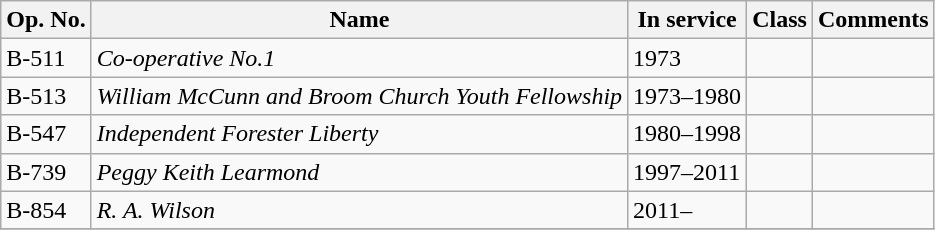<table class="wikitable">
<tr>
<th>Op. No.</th>
<th>Name</th>
<th>In service</th>
<th>Class</th>
<th>Comments</th>
</tr>
<tr>
<td>B-511</td>
<td><em>Co-operative No.1</em></td>
<td>1973</td>
<td></td>
<td></td>
</tr>
<tr>
<td>B-513</td>
<td><em>William McCunn and Broom Church Youth Fellowship</em></td>
<td>1973–1980</td>
<td></td>
<td></td>
</tr>
<tr>
<td>B-547</td>
<td><em>Independent Forester Liberty</em></td>
<td>1980–1998</td>
<td></td>
<td></td>
</tr>
<tr>
<td>B-739</td>
<td><em>Peggy Keith Learmond</em></td>
<td>1997–2011</td>
<td></td>
<td></td>
</tr>
<tr>
<td>B-854</td>
<td><em>R. A. Wilson</em></td>
<td>2011–</td>
<td></td>
<td></td>
</tr>
<tr>
</tr>
</table>
